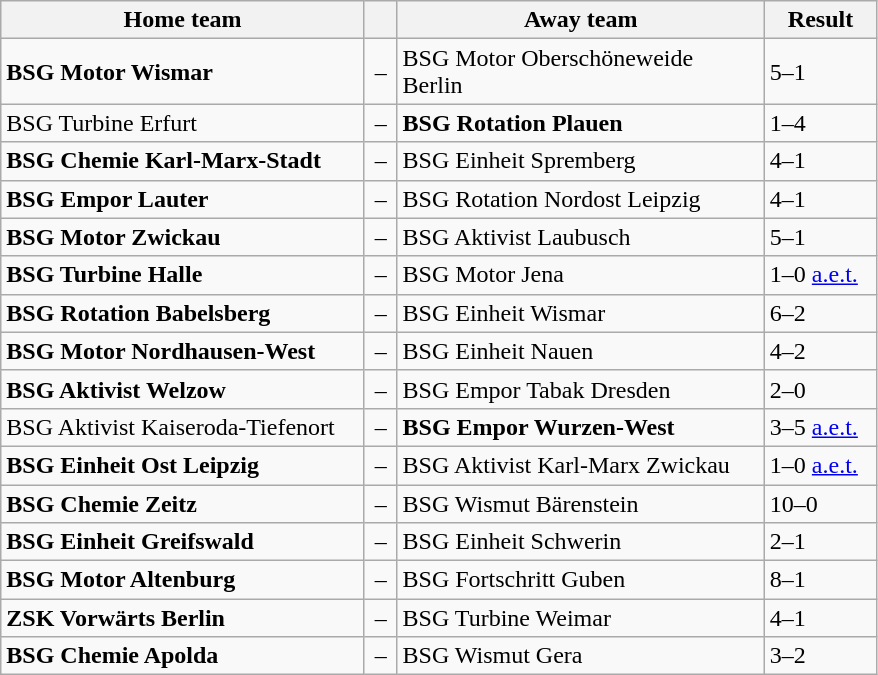<table class="wikitable" style="width:585px;" border="1">
<tr>
<th style="width:250px;" align="left">Home team</th>
<th style="width:15px;"></th>
<th style="width:250px;" align="left">Away team</th>
<th style="width:70px;" align="center;">Result</th>
</tr>
<tr>
<td><strong>BSG Motor Wismar</strong></td>
<td align="center">–</td>
<td>BSG Motor Oberschöneweide Berlin</td>
<td>5–1</td>
</tr>
<tr>
<td>BSG Turbine Erfurt</td>
<td align="center">–</td>
<td><strong>BSG Rotation Plauen</strong></td>
<td>1–4</td>
</tr>
<tr>
<td><strong>BSG Chemie Karl-Marx-Stadt</strong></td>
<td align="center">–</td>
<td>BSG Einheit Spremberg</td>
<td>4–1</td>
</tr>
<tr>
<td><strong>BSG Empor Lauter</strong></td>
<td align="center">–</td>
<td>BSG Rotation Nordost Leipzig</td>
<td>4–1</td>
</tr>
<tr>
<td><strong>BSG Motor Zwickau</strong></td>
<td align="center">–</td>
<td>BSG Aktivist Laubusch</td>
<td>5–1</td>
</tr>
<tr>
<td><strong>BSG Turbine Halle</strong></td>
<td align="center">–</td>
<td>BSG Motor Jena</td>
<td>1–0 <a href='#'>a.e.t.</a></td>
</tr>
<tr>
<td><strong>BSG Rotation Babelsberg</strong></td>
<td align="center">–</td>
<td>BSG Einheit Wismar</td>
<td>6–2</td>
</tr>
<tr>
<td><strong>BSG Motor Nordhausen-West</strong></td>
<td align="center">–</td>
<td>BSG Einheit Nauen</td>
<td>4–2</td>
</tr>
<tr>
<td><strong>BSG Aktivist Welzow</strong></td>
<td align="center">–</td>
<td>BSG Empor Tabak Dresden</td>
<td>2–0</td>
</tr>
<tr>
<td>BSG Aktivist Kaiseroda-Tiefenort</td>
<td align="center">–</td>
<td><strong>BSG Empor Wurzen-West</strong></td>
<td>3–5 <a href='#'>a.e.t.</a></td>
</tr>
<tr>
<td><strong>BSG Einheit Ost Leipzig</strong></td>
<td align="center">–</td>
<td>BSG Aktivist Karl-Marx Zwickau</td>
<td>1–0 <a href='#'>a.e.t.</a></td>
</tr>
<tr>
<td><strong>BSG Chemie Zeitz</strong></td>
<td align="center">–</td>
<td>BSG Wismut Bärenstein</td>
<td>10–0</td>
</tr>
<tr>
<td><strong>BSG Einheit Greifswald</strong></td>
<td align="center">–</td>
<td>BSG Einheit Schwerin</td>
<td>2–1</td>
</tr>
<tr>
<td><strong>BSG Motor Altenburg</strong></td>
<td align="center">–</td>
<td>BSG Fortschritt Guben</td>
<td>8–1</td>
</tr>
<tr>
<td><strong>ZSK Vorwärts Berlin</strong></td>
<td align="center">–</td>
<td>BSG Turbine Weimar</td>
<td>4–1</td>
</tr>
<tr>
<td><strong>BSG Chemie Apolda</strong></td>
<td align="center">–</td>
<td>BSG Wismut Gera</td>
<td>3–2</td>
</tr>
</table>
